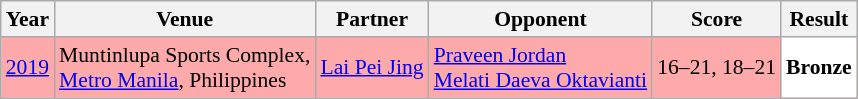<table class="sortable wikitable" style="font-size: 90%;">
<tr>
<th>Year</th>
<th>Venue</th>
<th>Partner</th>
<th>Opponent</th>
<th>Score</th>
<th>Result</th>
</tr>
<tr style="background:#FFAAAA">
<td align="center"><a href='#'>2019</a></td>
<td align="left">Muntinlupa Sports Complex,<br><a href='#'>Metro Manila</a>, Philippines</td>
<td align="left"> <a href='#'>Lai Pei Jing</a></td>
<td align="left"> <a href='#'>Praveen Jordan</a><br> <a href='#'>Melati Daeva Oktavianti</a></td>
<td align="left">16–21, 18–21</td>
<td style="text-align:left; background:white"> <strong>Bronze</strong></td>
</tr>
</table>
